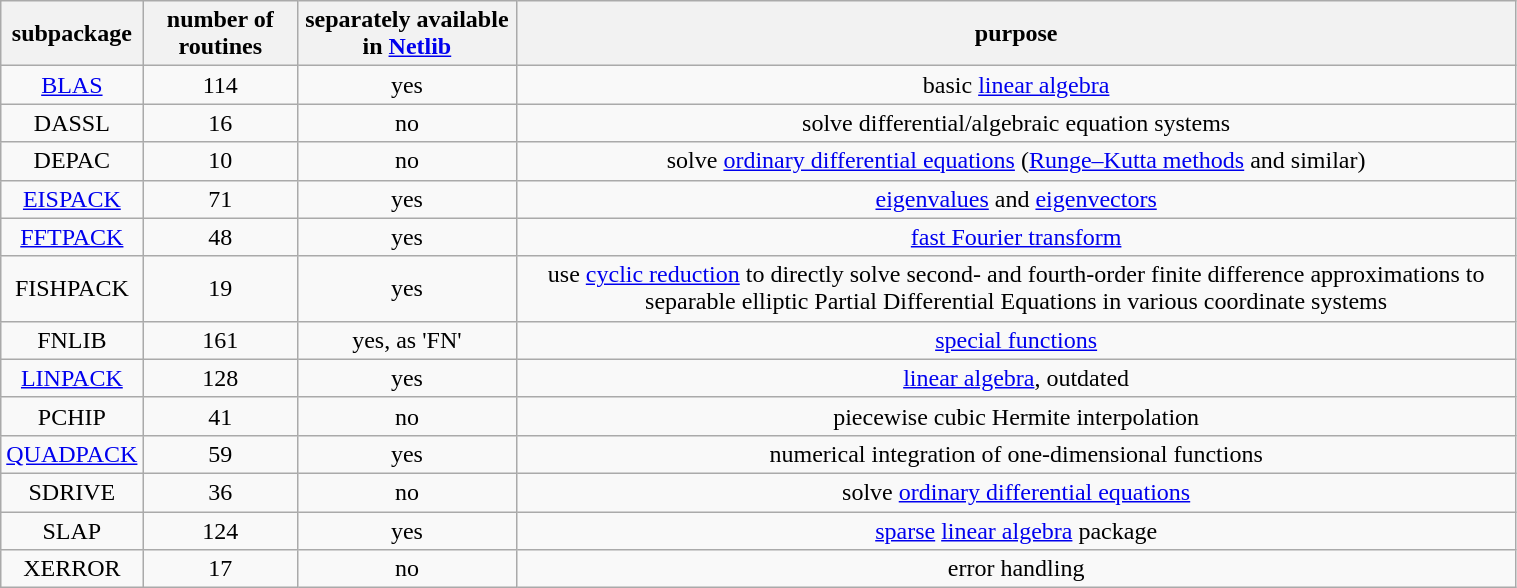<table class="wikitable sortable" style="text-align:center; width:80%;">
<tr>
<th>subpackage</th>
<th>number of routines</th>
<th>separately available in <a href='#'>Netlib</a></th>
<th>purpose</th>
</tr>
<tr>
<td><a href='#'>BLAS</a></td>
<td>114</td>
<td>yes</td>
<td>basic <a href='#'>linear algebra</a></td>
</tr>
<tr>
<td>DASSL</td>
<td>16</td>
<td>no</td>
<td>solve differential/algebraic equation systems</td>
</tr>
<tr>
<td>DEPAC</td>
<td>10</td>
<td>no</td>
<td>solve <a href='#'>ordinary differential equations</a> (<a href='#'>Runge–Kutta methods</a> and similar)</td>
</tr>
<tr>
<td><a href='#'>EISPACK</a></td>
<td>71</td>
<td>yes</td>
<td><a href='#'>eigenvalues</a> and <a href='#'>eigenvectors</a></td>
</tr>
<tr>
<td><a href='#'>FFTPACK</a></td>
<td>48</td>
<td>yes</td>
<td><a href='#'>fast Fourier transform</a></td>
</tr>
<tr>
<td>FISHPACK</td>
<td>19</td>
<td>yes</td>
<td>use <a href='#'>cyclic reduction</a> to directly solve second- and fourth-order finite difference approximations to separable elliptic Partial Differential Equations in various coordinate systems</td>
</tr>
<tr>
<td>FNLIB</td>
<td>161</td>
<td>yes, as 'FN'</td>
<td><a href='#'>special functions</a></td>
</tr>
<tr>
<td><a href='#'>LINPACK</a></td>
<td>128</td>
<td>yes</td>
<td><a href='#'>linear algebra</a>, outdated</td>
</tr>
<tr>
<td>PCHIP</td>
<td>41</td>
<td>no</td>
<td>piecewise cubic Hermite interpolation</td>
</tr>
<tr>
<td><a href='#'>QUADPACK</a></td>
<td>59</td>
<td>yes</td>
<td>numerical integration of one-dimensional functions</td>
</tr>
<tr>
<td>SDRIVE</td>
<td>36</td>
<td>no</td>
<td>solve <a href='#'>ordinary differential equations</a></td>
</tr>
<tr>
<td>SLAP</td>
<td>124</td>
<td>yes</td>
<td><a href='#'>sparse</a> <a href='#'>linear algebra</a> package</td>
</tr>
<tr>
<td>XERROR</td>
<td>17</td>
<td>no</td>
<td>error handling</td>
</tr>
</table>
